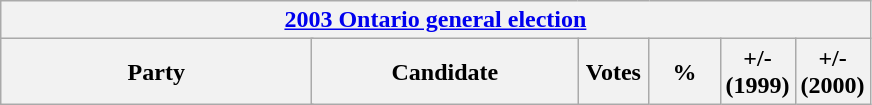<table class="wikitable">
<tr>
<th colspan="7"><a href='#'>2003 Ontario general election</a></th>
</tr>
<tr>
<th colspan="2" style="width: 200px">Party</th>
<th style="width: 170px">Candidate</th>
<th style="width: 40px">Votes</th>
<th style="width: 40px">%</th>
<th style="width: 40px">+/- <br> (1999)</th>
<th style="width: 40px">+/- <br> (2000)<br>




</th>
</tr>
</table>
